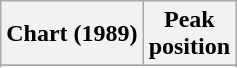<table class="wikitable sortable">
<tr>
<th align="left">Chart (1989)</th>
<th align="center">Peak<br>position</th>
</tr>
<tr>
</tr>
<tr>
</tr>
</table>
